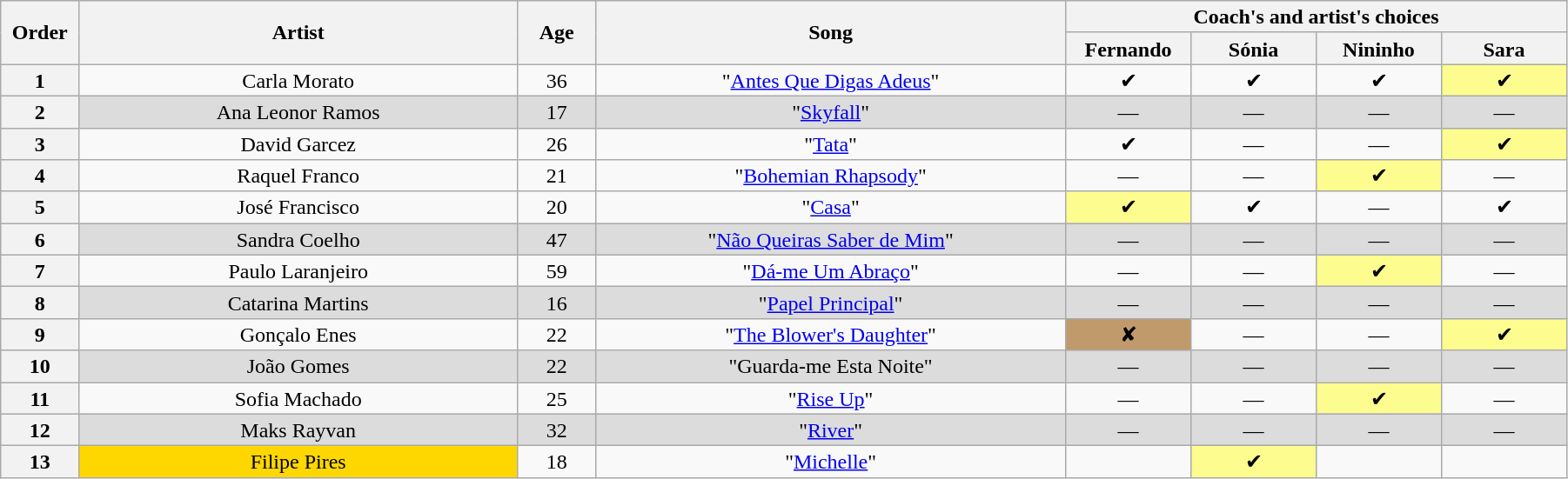<table class="wikitable" style="text-align:center; line-height:17px; width:95%">
<tr>
<th rowspan="2" width="05%">Order</th>
<th rowspan="2" width="28%">Artist</th>
<th rowspan="2" width="05%">Age</th>
<th rowspan="2" width="30%">Song</th>
<th colspan="4">Coach's and artist's choices</th>
</tr>
<tr>
<th width="08%">Fernando</th>
<th width="08%">Sónia</th>
<th width="08%">Nininho</th>
<th width="08%">Sara</th>
</tr>
<tr>
<th>1</th>
<td>Carla Morato</td>
<td>36</td>
<td>"<a href='#'>Antes Que Digas Adeus</a>"</td>
<td>✔</td>
<td>✔</td>
<td>✔</td>
<td style="background:#fdfc8f">✔</td>
</tr>
<tr bgcolor=#DCDCDC>
<th>2</th>
<td>Ana Leonor Ramos</td>
<td>17</td>
<td>"<a href='#'>Skyfall</a>"</td>
<td>—</td>
<td>—</td>
<td>—</td>
<td>—</td>
</tr>
<tr>
<th>3</th>
<td>David Garcez</td>
<td>26</td>
<td>"<a href='#'>Tata</a>"</td>
<td>✔</td>
<td>—</td>
<td>—</td>
<td style="background:#fdfc8f">✔</td>
</tr>
<tr>
<th>4</th>
<td>Raquel Franco</td>
<td>21</td>
<td>"<a href='#'>Bohemian Rhapsody</a>"</td>
<td>—</td>
<td>—</td>
<td style="background:#fdfc8f">✔</td>
<td>—</td>
</tr>
<tr>
<th>5</th>
<td>José Francisco</td>
<td>20</td>
<td>"<a href='#'>Casa</a>"</td>
<td style="background:#fdfc8f">✔</td>
<td>✔</td>
<td>—</td>
<td>✔</td>
</tr>
<tr bgcolor=#DCDCDC>
<th>6</th>
<td>Sandra Coelho</td>
<td>47</td>
<td>"<a href='#'>Não Queiras Saber de Mim</a>"</td>
<td>—</td>
<td>—</td>
<td>—</td>
<td>—</td>
</tr>
<tr>
<th>7</th>
<td>Paulo Laranjeiro</td>
<td>59</td>
<td>"<a href='#'>Dá-me Um Abraço</a>"</td>
<td>—</td>
<td>—</td>
<td style="background:#fdfc8f">✔</td>
<td>—</td>
</tr>
<tr bgcolor=#DCDCDC>
<th>8</th>
<td>Catarina Martins</td>
<td>16</td>
<td>"<a href='#'>Papel Principal</a>"</td>
<td>—</td>
<td>—</td>
<td>—</td>
<td>—</td>
</tr>
<tr>
<th>9</th>
<td>Gonçalo Enes</td>
<td>22</td>
<td>"<a href='#'>The Blower's Daughter</a>"</td>
<td style="background:#C19A6B">✘</td>
<td>—</td>
<td>—</td>
<td style="background:#fdfc8f">✔</td>
</tr>
<tr bgcolor=#DCDCDC>
<th>10</th>
<td>João Gomes</td>
<td>22</td>
<td>"Guarda-me Esta Noite"</td>
<td>—</td>
<td>—</td>
<td>—</td>
<td>—</td>
</tr>
<tr>
<th>11</th>
<td>Sofia Machado</td>
<td>25</td>
<td>"<a href='#'>Rise Up</a>"</td>
<td>—</td>
<td>—</td>
<td style="background:#fdfc8f">✔</td>
<td>—</td>
</tr>
<tr bgcolor=#DCDCDC>
<th>12</th>
<td>Maks Rayvan</td>
<td>32</td>
<td>"<a href='#'>River</a>"</td>
<td>—</td>
<td>—</td>
<td>—</td>
<td>—</td>
</tr>
<tr>
<th>13</th>
<td style="background: gold">Filipe Pires</td>
<td>18</td>
<td>"<a href='#'>Michelle</a>"</td>
<td></td>
<td style="background:#fdfc8f">✔</td>
<td></td>
<td></td>
</tr>
</table>
